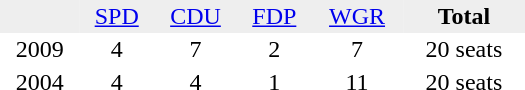<table border="0" cellpadding="2" cellspacing="0" width="350">
<tr bgcolor="#eeeeee" align="center">
<td></td>
<td><a href='#'>SPD</a></td>
<td><a href='#'>CDU</a></td>
<td><a href='#'>FDP</a></td>
<td><a href='#'>WGR</a></td>
<td><strong>Total</strong></td>
</tr>
<tr align="center">
<td>2009</td>
<td>4</td>
<td>7</td>
<td>2</td>
<td>7</td>
<td>20 seats</td>
</tr>
<tr align="center">
<td>2004</td>
<td>4</td>
<td>4</td>
<td>1</td>
<td>11</td>
<td>20 seats</td>
</tr>
</table>
